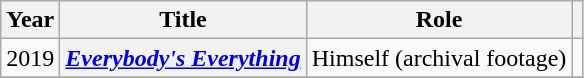<table class="wikitable sortable plainrowheaders">
<tr>
<th scope="col">Year</th>
<th scope="col">Title</th>
<th scope="col">Role</th>
<th scope="col" class="unsortable"></th>
</tr>
<tr>
<td>2019</td>
<th scope="row"><em><a href='#'>Everybody's Everything</a></em></th>
<td>Himself (archival footage)</td>
<td style="text-align:center;"></td>
</tr>
<tr>
</tr>
</table>
